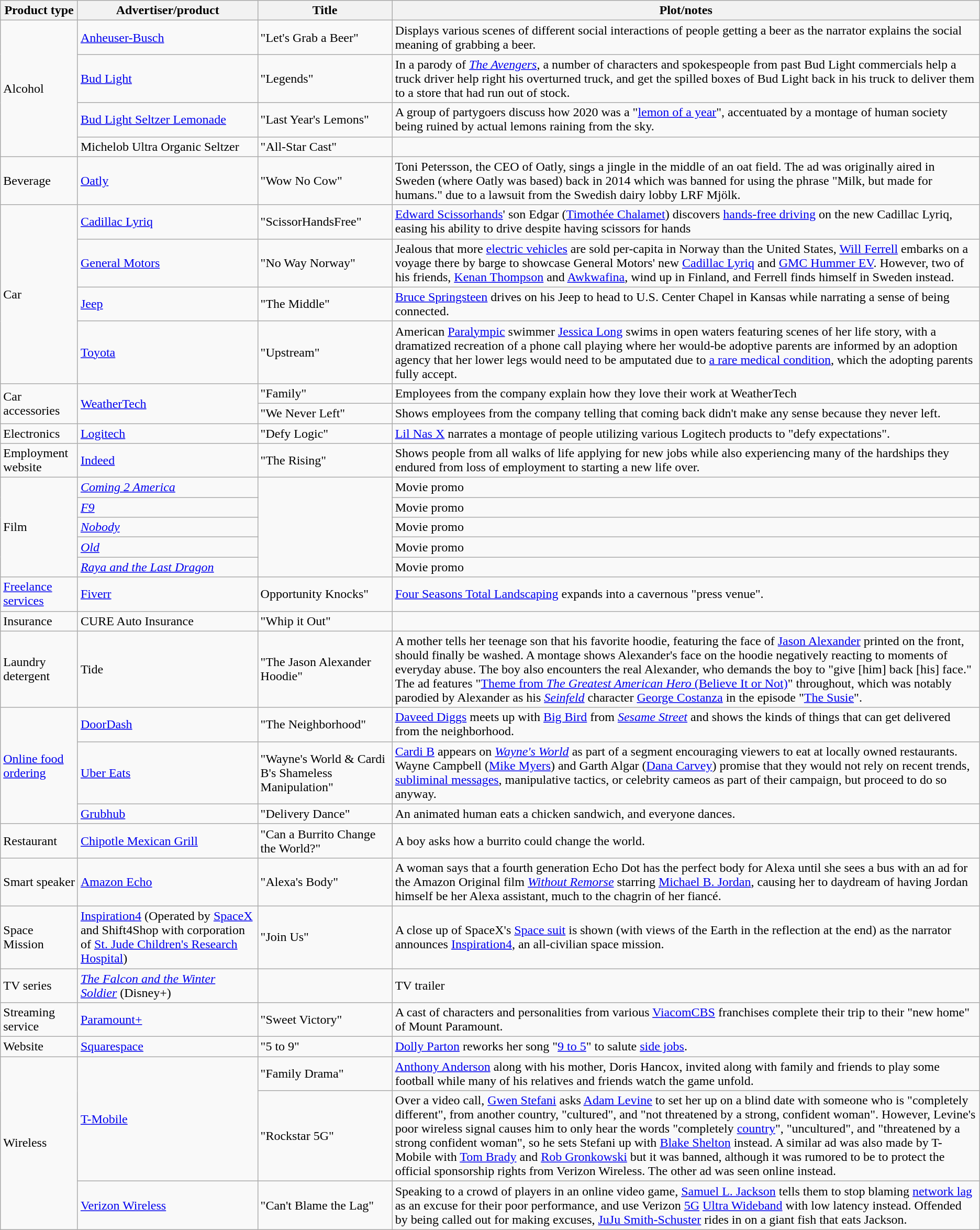<table class="wikitable">
<tr>
<th>Product type</th>
<th>Advertiser/product</th>
<th>Title</th>
<th>Plot/notes</th>
</tr>
<tr>
<td rowspan="4">Alcohol</td>
<td><a href='#'>Anheuser-Busch</a></td>
<td>"Let's Grab a Beer"</td>
<td>Displays various scenes of different social interactions of people getting a beer as the narrator explains the social meaning of grabbing a beer.</td>
</tr>
<tr>
<td><a href='#'>Bud Light</a></td>
<td>"Legends"</td>
<td>In a parody of <em><a href='#'>The Avengers</a></em>, a number of characters and spokespeople from past Bud Light commercials help a truck driver help right his overturned truck, and get the spilled boxes of Bud Light back in his truck to deliver them to a store that had run out of stock.</td>
</tr>
<tr>
<td><a href='#'>Bud Light Seltzer Lemonade</a></td>
<td>"Last Year's Lemons"</td>
<td>A group of partygoers discuss how 2020 was a "<a href='#'>lemon of a year</a>", accentuated by a montage of human society being ruined by actual lemons raining from the sky.</td>
</tr>
<tr>
<td>Michelob Ultra Organic Seltzer</td>
<td>"All-Star Cast"</td>
<td></td>
</tr>
<tr>
<td>Beverage</td>
<td><a href='#'>Oatly</a></td>
<td>"Wow No Cow"</td>
<td>Toni Petersson, the CEO of Oatly, sings a jingle in the middle of an oat field. The ad was originally aired in Sweden (where Oatly was based) back in 2014 which was banned for using the phrase "Milk, but made for humans." due to a lawsuit from the Swedish dairy lobby LRF Mjölk.</td>
</tr>
<tr>
<td rowspan="4">Car</td>
<td><a href='#'>Cadillac Lyriq</a></td>
<td>"ScissorHandsFree"</td>
<td><a href='#'>Edward Scissorhands</a>' son Edgar (<a href='#'>Timothée Chalamet</a>) discovers <a href='#'>hands-free driving</a> on the new Cadillac Lyriq, easing his ability to drive despite having scissors for hands</td>
</tr>
<tr>
<td><a href='#'>General Motors</a></td>
<td>"No Way Norway"</td>
<td>Jealous that more <a href='#'>electric vehicles</a> are sold per-capita in Norway than the United States, <a href='#'>Will Ferrell</a> embarks on a voyage there by barge to showcase General Motors' new <a href='#'>Cadillac Lyriq</a> and <a href='#'>GMC Hummer EV</a>. However, two of his friends, <a href='#'>Kenan Thompson</a> and <a href='#'>Awkwafina</a>, wind up in Finland, and Ferrell finds himself in Sweden instead.</td>
</tr>
<tr>
<td><a href='#'>Jeep</a></td>
<td>"The Middle"</td>
<td><a href='#'>Bruce Springsteen</a> drives on his Jeep to head to U.S. Center Chapel in Kansas while narrating a sense of being connected.</td>
</tr>
<tr>
<td><a href='#'>Toyota</a></td>
<td>"Upstream"</td>
<td>American <a href='#'>Paralympic</a> swimmer <a href='#'>Jessica Long</a> swims in open waters featuring scenes of her life story, with a dramatized recreation of a phone call playing where her would-be adoptive parents are informed by an adoption agency that her lower legs would need to be amputated due to <a href='#'>a rare medical condition</a>, which the adopting parents fully accept.</td>
</tr>
<tr>
<td rowspan="2">Car accessories</td>
<td rowspan="2"><a href='#'>WeatherTech</a></td>
<td>"Family"</td>
<td>Employees from the company explain how they love their work at WeatherTech</td>
</tr>
<tr>
<td>"We Never Left"</td>
<td>Shows employees from the company telling that coming back didn't make any sense because they never left.</td>
</tr>
<tr>
<td>Electronics</td>
<td><a href='#'>Logitech</a></td>
<td>"Defy Logic"</td>
<td><a href='#'>Lil Nas X</a> narrates a montage of people utilizing various Logitech products to "defy expectations".</td>
</tr>
<tr>
<td>Employment website</td>
<td><a href='#'>Indeed</a></td>
<td>"The Rising"</td>
<td>Shows people from all walks of life applying for new jobs while also experiencing many of the hardships they endured from loss of employment to starting a new life over.</td>
</tr>
<tr>
<td rowspan="5">Film</td>
<td><em><a href='#'>Coming 2 America</a></em></td>
<td rowspan="5"></td>
<td>Movie promo</td>
</tr>
<tr>
<td><em><a href='#'>F9</a></em></td>
<td>Movie promo</td>
</tr>
<tr>
<td><em><a href='#'>Nobody</a></em></td>
<td>Movie promo</td>
</tr>
<tr>
<td><em><a href='#'>Old</a></em></td>
<td>Movie promo</td>
</tr>
<tr>
<td><em><a href='#'>Raya and the Last Dragon</a></em></td>
<td>Movie promo</td>
</tr>
<tr>
<td><a href='#'>Freelance services</a></td>
<td><a href='#'>Fiverr</a></td>
<td>Opportunity Knocks"</td>
<td><a href='#'>Four Seasons Total Landscaping</a> expands into a cavernous "press venue".</td>
</tr>
<tr>
<td>Insurance</td>
<td>CURE Auto Insurance</td>
<td>"Whip it Out"</td>
<td></td>
</tr>
<tr>
<td>Laundry detergent</td>
<td>Tide</td>
<td>"The Jason Alexander Hoodie"</td>
<td>A mother tells her teenage son that his favorite hoodie, featuring the face of <a href='#'>Jason Alexander</a> printed on the front, should finally be washed. A montage shows Alexander's face on the hoodie negatively reacting to moments of everyday abuse. The boy also encounters the real Alexander, who demands the boy to "give [him] back [his] face." The ad features "<a href='#'>Theme from <em>The Greatest American Hero</em> (Believe It or Not)</a>" throughout, which was notably parodied by Alexander as his <em><a href='#'>Seinfeld</a></em> character <a href='#'>George Costanza</a> in the episode "<a href='#'>The Susie</a>".</td>
</tr>
<tr>
<td rowspan="3"><a href='#'>Online food ordering</a></td>
<td><a href='#'>DoorDash</a></td>
<td>"The Neighborhood"</td>
<td><a href='#'>Daveed Diggs</a> meets up with <a href='#'>Big Bird</a> from <em><a href='#'>Sesame Street</a></em> and shows the kinds of things that can get delivered from the neighborhood.</td>
</tr>
<tr>
<td><a href='#'>Uber Eats</a></td>
<td>"Wayne's World & Cardi B's Shameless Manipulation"</td>
<td><a href='#'>Cardi B</a> appears on <em><a href='#'>Wayne's World</a></em> as part of a segment encouraging viewers to eat at locally owned restaurants. Wayne Campbell (<a href='#'>Mike Myers</a>) and Garth Algar (<a href='#'>Dana Carvey</a>) promise that they would not rely on recent trends, <a href='#'>subliminal messages</a>, manipulative tactics, or celebrity cameos as part of their campaign, but proceed to do so anyway.</td>
</tr>
<tr>
<td><a href='#'>Grubhub</a></td>
<td>"Delivery Dance"</td>
<td>An animated human eats a chicken sandwich, and everyone dances.</td>
</tr>
<tr>
<td>Restaurant</td>
<td><a href='#'>Chipotle Mexican Grill</a></td>
<td>"Can a Burrito Change the World?"</td>
<td>A boy asks how a burrito could change the world.</td>
</tr>
<tr>
<td>Smart speaker</td>
<td><a href='#'>Amazon Echo</a></td>
<td>"Alexa's Body"</td>
<td>A woman says that a fourth generation Echo Dot has the perfect body for Alexa until she sees a bus with an ad for the Amazon Original film <em><a href='#'>Without Remorse</a></em> starring <a href='#'>Michael B. Jordan</a>, causing her to daydream of having Jordan himself be her Alexa assistant, much to the chagrin of her fiancé.</td>
</tr>
<tr>
<td>Space Mission</td>
<td><a href='#'>Inspiration4</a> (Operated by <a href='#'>SpaceX</a> and Shift4Shop with corporation of <a href='#'>St. Jude Children's Research Hospital</a>)</td>
<td>"Join Us"</td>
<td>A close up of SpaceX's <a href='#'>Space suit</a> is shown (with views of the Earth in the reflection at the end) as the narrator announces <a href='#'>Inspiration4</a>, an all-civilian space mission.</td>
</tr>
<tr>
<td>TV series</td>
<td><em><a href='#'>The Falcon and the Winter Soldier</a></em> (Disney+)</td>
<td></td>
<td>TV trailer</td>
</tr>
<tr>
<td>Streaming service</td>
<td><a href='#'>Paramount+</a></td>
<td>"Sweet Victory"</td>
<td>A cast of characters and personalities from various <a href='#'>ViacomCBS</a> franchises complete their trip to their "new home" of Mount Paramount.</td>
</tr>
<tr>
<td>Website</td>
<td><a href='#'>Squarespace</a></td>
<td>"5 to 9"</td>
<td><a href='#'>Dolly Parton</a> reworks her song "<a href='#'>9 to 5</a>" to salute <a href='#'>side jobs</a>.</td>
</tr>
<tr>
<td rowspan="3">Wireless</td>
<td rowspan="2"><a href='#'>T-Mobile</a></td>
<td>"Family Drama"</td>
<td><a href='#'>Anthony Anderson</a> along with his mother, Doris Hancox, invited along with family and friends to play some football while many of his relatives and friends watch the game unfold.</td>
</tr>
<tr>
<td>"Rockstar 5G"</td>
<td>Over a video call, <a href='#'>Gwen Stefani</a> asks <a href='#'>Adam Levine</a> to set her up on a blind date with someone who is "completely different", from another country, "cultured", and "not threatened by a strong, confident woman". However, Levine's poor wireless signal causes him to only hear the words "completely <a href='#'>country</a>", "uncultured", and "threatened by a strong confident woman", so he sets Stefani up with <a href='#'>Blake Shelton</a> instead. A similar ad was also made by T-Mobile with <a href='#'>Tom Brady</a> and <a href='#'>Rob Gronkowski</a> but it was banned, although it was rumored to be to protect the official sponsorship rights from Verizon Wireless. The other ad was seen online instead.</td>
</tr>
<tr>
<td><a href='#'>Verizon Wireless</a></td>
<td>"Can't Blame the Lag"</td>
<td>Speaking to a crowd of players in an online video game, <a href='#'>Samuel L. Jackson</a> tells them to stop blaming <a href='#'>network lag</a> as an excuse for their poor performance, and use Verizon <a href='#'>5G</a> <a href='#'>Ultra Wideband</a> with low latency instead. Offended by being called out for making excuses, <a href='#'>JuJu Smith-Schuster</a> rides in on a giant fish that eats Jackson.</td>
</tr>
</table>
